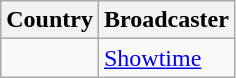<table class="wikitable">
<tr>
<th align=center>Country</th>
<th align=center>Broadcaster</th>
</tr>
<tr>
<td></td>
<td><a href='#'>Showtime</a></td>
</tr>
</table>
